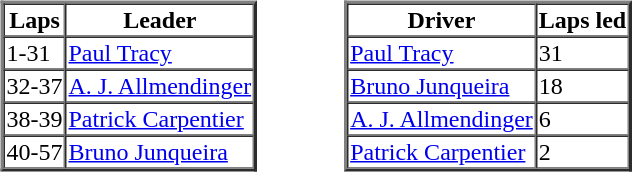<table>
<tr>
<td valign="top"><br><table border=2 cellspacing=0>
<tr>
<th>Laps</th>
<th>Leader</th>
</tr>
<tr>
<td>1-31</td>
<td><a href='#'>Paul Tracy</a></td>
</tr>
<tr>
<td>32-37</td>
<td><a href='#'>A. J. Allmendinger</a></td>
</tr>
<tr>
<td>38-39</td>
<td><a href='#'>Patrick Carpentier</a></td>
</tr>
<tr>
<td>40-57</td>
<td><a href='#'>Bruno Junqueira</a></td>
</tr>
</table>
</td>
<td width="50"> </td>
<td valign="top"><br><table border=2 cellspacing=0>
<tr>
<th>Driver</th>
<th>Laps led</th>
</tr>
<tr>
<td><a href='#'>Paul Tracy</a></td>
<td>31</td>
</tr>
<tr>
<td><a href='#'>Bruno Junqueira</a></td>
<td>18</td>
</tr>
<tr>
<td><a href='#'>A. J. Allmendinger</a></td>
<td>6</td>
</tr>
<tr>
<td><a href='#'>Patrick Carpentier</a></td>
<td>2</td>
</tr>
</table>
</td>
</tr>
</table>
